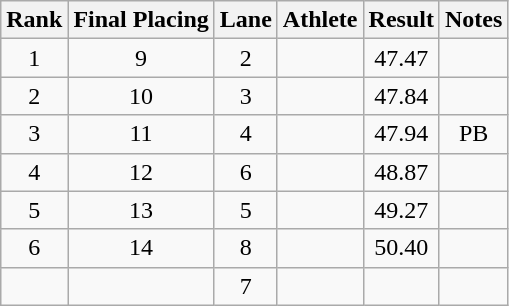<table class="wikitable sortable" style="text-align:center">
<tr>
<th>Rank</th>
<th>Final Placing</th>
<th>Lane</th>
<th>Athlete</th>
<th>Result</th>
<th>Notes</th>
</tr>
<tr>
<td>1</td>
<td>9</td>
<td>2</td>
<td align=left></td>
<td>47.47</td>
<td></td>
</tr>
<tr>
<td>2</td>
<td>10</td>
<td>3</td>
<td align=left></td>
<td>47.84</td>
<td></td>
</tr>
<tr>
<td>3</td>
<td>11</td>
<td>4</td>
<td align=left></td>
<td>47.94</td>
<td>PB</td>
</tr>
<tr>
<td>4</td>
<td>12</td>
<td>6</td>
<td align=left></td>
<td>48.87</td>
<td></td>
</tr>
<tr>
<td>5</td>
<td>13</td>
<td>5</td>
<td align=left></td>
<td>49.27</td>
<td></td>
</tr>
<tr>
<td>6</td>
<td>14</td>
<td>8</td>
<td align=left></td>
<td>50.40</td>
<td></td>
</tr>
<tr>
<td></td>
<td></td>
<td>7</td>
<td align=left></td>
<td></td>
<td></td>
</tr>
</table>
